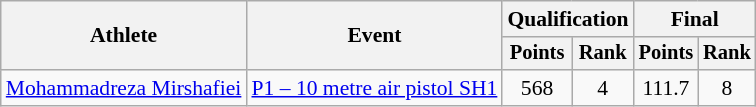<table class="wikitable" style="font-size:90%">
<tr>
<th rowspan="2">Athlete</th>
<th rowspan="2">Event</th>
<th colspan="2">Qualification</th>
<th colspan="2">Final</th>
</tr>
<tr style="font-size:95%">
<th>Points</th>
<th>Rank</th>
<th>Points</th>
<th>Rank</th>
</tr>
<tr align=center>
<td align=left><a href='#'>Mohammadreza Mirshafiei</a></td>
<td align=left><a href='#'>P1 – 10 metre air pistol SH1</a></td>
<td>568</td>
<td>4 <strong></strong></td>
<td>111.7</td>
<td>8</td>
</tr>
</table>
